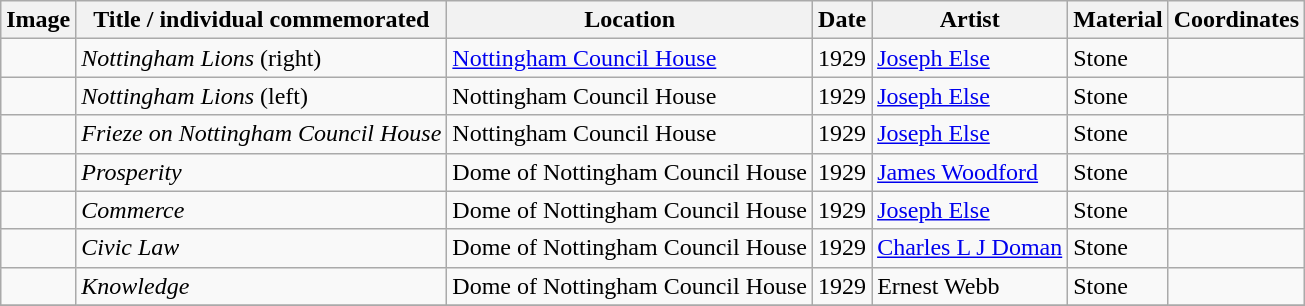<table class="wikitable sortable">
<tr>
<th class="unsortable">Image</th>
<th>Title / individual commemorated</th>
<th>Location</th>
<th>Date</th>
<th>Artist</th>
<th>Material</th>
<th>Coordinates</th>
</tr>
<tr>
<td></td>
<td><em>Nottingham Lions</em> (right)</td>
<td><a href='#'>Nottingham Council House</a></td>
<td>1929</td>
<td><a href='#'>Joseph Else</a></td>
<td>Stone</td>
<td></td>
</tr>
<tr>
<td></td>
<td><em>Nottingham Lions</em> (left)</td>
<td>Nottingham Council House</td>
<td>1929</td>
<td><a href='#'>Joseph Else</a></td>
<td>Stone</td>
<td></td>
</tr>
<tr>
<td></td>
<td><em>Frieze on Nottingham Council House</em></td>
<td>Nottingham Council House</td>
<td>1929</td>
<td><a href='#'>Joseph Else</a></td>
<td>Stone</td>
<td></td>
</tr>
<tr>
<td></td>
<td><em>Prosperity</em></td>
<td>Dome of Nottingham Council House</td>
<td>1929</td>
<td><a href='#'>James Woodford</a></td>
<td>Stone</td>
<td></td>
</tr>
<tr>
<td></td>
<td><em>Commerce</em></td>
<td>Dome of Nottingham Council House</td>
<td>1929</td>
<td><a href='#'>Joseph Else</a></td>
<td>Stone</td>
<td></td>
</tr>
<tr>
<td></td>
<td><em>Civic Law</em></td>
<td>Dome of Nottingham Council House</td>
<td>1929</td>
<td><a href='#'>Charles L J Doman</a></td>
<td>Stone</td>
<td></td>
</tr>
<tr>
<td></td>
<td><em>Knowledge</em></td>
<td>Dome of Nottingham Council House</td>
<td>1929</td>
<td>Ernest Webb</td>
<td>Stone</td>
<td></td>
</tr>
<tr>
</tr>
</table>
